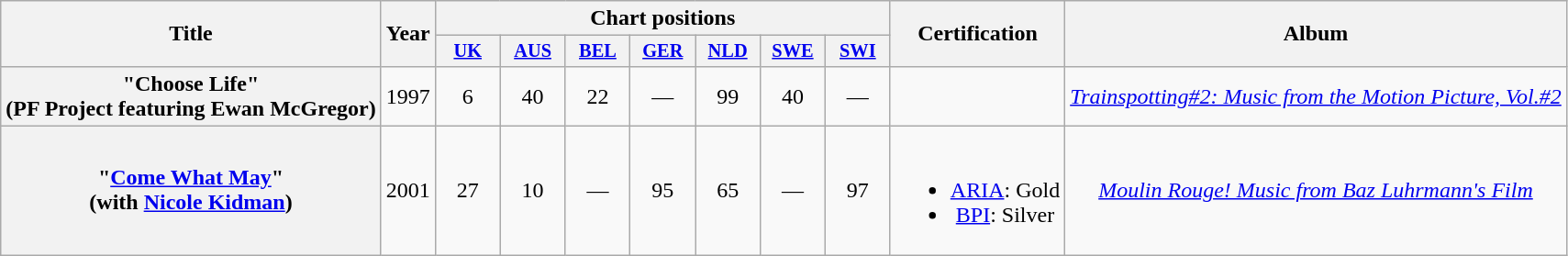<table class="wikitable plainrowheaders" style="text-align:center;">
<tr>
<th rowspan="2">Title</th>
<th rowspan="2">Year</th>
<th colspan="7">Chart positions</th>
<th rowspan="2">Certification</th>
<th rowspan="2">Album</th>
</tr>
<tr>
<th scope="col" style="width:3em;font-size:85%;"><a href='#'>UK</a> <br></th>
<th scope="col" style="width:3em;font-size:85%;"><a href='#'>AUS</a><br></th>
<th scope="col" style="width:3em;font-size:85%;"><a href='#'>BEL</a><br></th>
<th scope="col" style="width:3em;font-size:85%;"><a href='#'>GER</a><br></th>
<th scope="col" style="width:3em;font-size:85%;"><a href='#'>NLD</a><br></th>
<th scope="col" style="width:3em;font-size:85%;"><a href='#'>SWE</a><br></th>
<th scope="col" style="width:3em;font-size:85%;"><a href='#'>SWI</a><br></th>
</tr>
<tr>
<th scope="row">"Choose Life" <br><span>(PF Project featuring Ewan McGregor)</span></th>
<td>1997</td>
<td>6</td>
<td>40</td>
<td>22</td>
<td>—</td>
<td>99</td>
<td>40</td>
<td>—</td>
<td></td>
<td><em><a href='#'>Trainspotting#2: Music from the Motion Picture, Vol.#2</a></em></td>
</tr>
<tr>
<th scope="row">"<a href='#'>Come What May</a>" <br><span>(with <a href='#'>Nicole Kidman</a>)</span></th>
<td>2001</td>
<td>27</td>
<td>10</td>
<td>—</td>
<td>95</td>
<td>65</td>
<td>—</td>
<td>97</td>
<td><br><ul><li><a href='#'>ARIA</a>: Gold</li><li><a href='#'>BPI</a>: Silver</li></ul></td>
<td><em><a href='#'>Moulin Rouge! Music from Baz Luhrmann's Film</a></em></td>
</tr>
</table>
